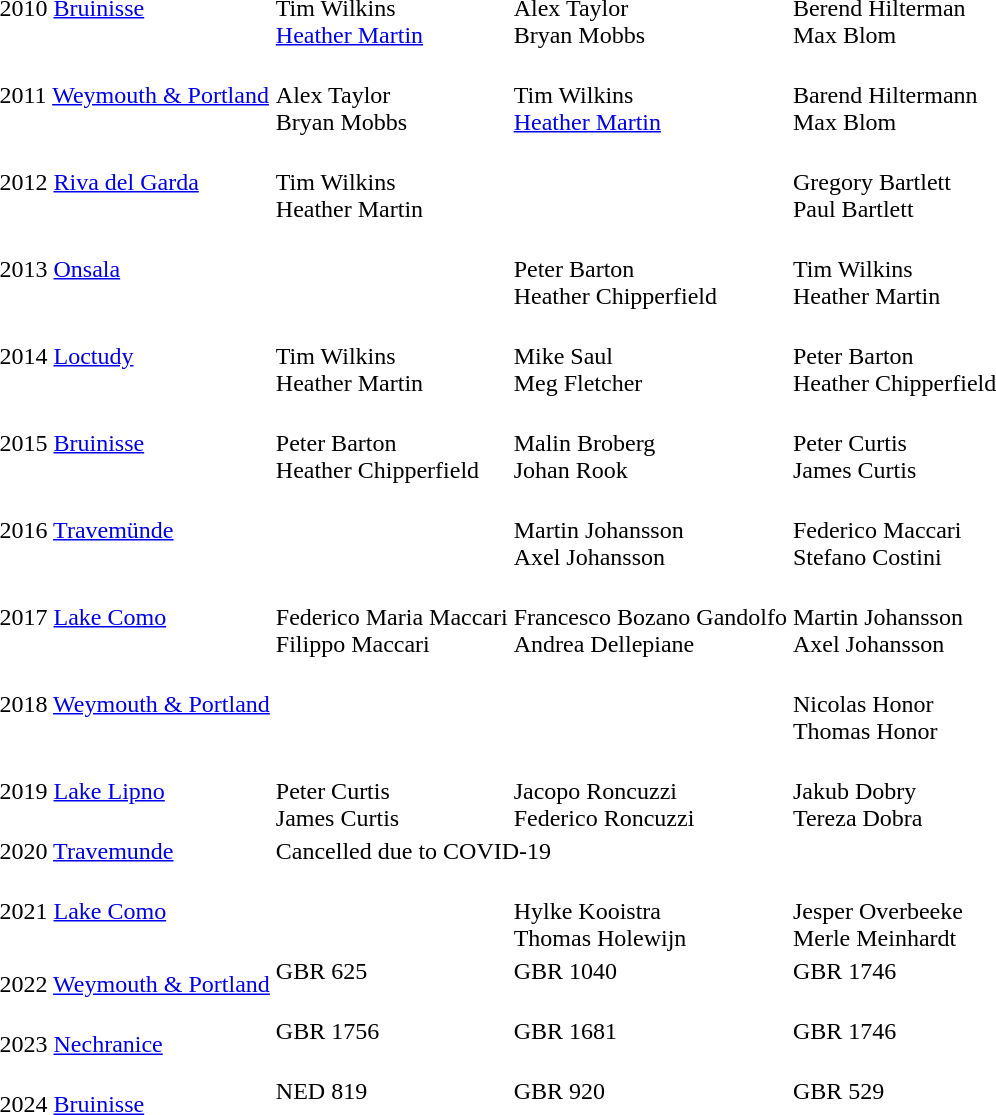<table>
<tr>
<td nowrap>2010 <a href='#'>Bruinisse</a></td>
<td><br>Tim Wilkins<br><a href='#'>Heather Martin</a></td>
<td><br>Alex Taylor<br>Bryan Mobbs</td>
<td><br>Berend Hilterman<br>Max Blom</td>
<td></td>
</tr>
<tr>
<td nowrap>2011 <a href='#'>Weymouth & Portland</a></td>
<td><br>Alex Taylor<br>Bryan Mobbs</td>
<td><br>Tim Wilkins<br><a href='#'>Heather Martin</a></td>
<td><br>Barend Hiltermann<br>Max Blom</td>
<td></td>
</tr>
<tr>
<td nowrap>2012 <a href='#'>Riva del Garda</a></td>
<td><br>Tim Wilkins<br>Heather Martin</td>
<td><br></td>
<td><br>Gregory Bartlett<br>Paul Bartlett</td>
<td></td>
</tr>
<tr>
<td nowrap>2013 <a href='#'>Onsala</a></td>
<td><br></td>
<td><br>Peter Barton<br>Heather Chipperfield</td>
<td><br>Tim Wilkins<br>Heather Martin</td>
<td></td>
</tr>
<tr>
<td nowrap>2014 <a href='#'>Loctudy</a></td>
<td><br>Tim Wilkins<br>Heather Martin</td>
<td><br>Mike Saul<br>Meg Fletcher</td>
<td><br>Peter Barton<br>Heather Chipperfield</td>
<td></td>
</tr>
<tr>
<td nowrap>2015 <a href='#'>Bruinisse</a></td>
<td><br>Peter Barton<br>Heather Chipperfield</td>
<td><br>Malin Broberg<br>Johan Rook</td>
<td><br>Peter Curtis<br>James Curtis</td>
<td></td>
</tr>
<tr>
<td nowrap>2016 <a href='#'>Travemünde</a></td>
<td><br></td>
<td><br>Martin Johansson<br>Axel Johansson</td>
<td><br>Federico Maccari<br>Stefano Costini</td>
<td></td>
</tr>
<tr>
<td nowrap>2017 <a href='#'>Lake Como</a></td>
<td><br>Federico Maria Maccari<br>Filippo Maccari</td>
<td><br>Francesco Bozano Gandolfo<br>Andrea Dellepiane</td>
<td><br>Martin Johansson<br>Axel Johansson</td>
<td></td>
</tr>
<tr>
<td nowrap>2018 <a href='#'>Weymouth & Portland</a></td>
<td><br></td>
<td><br></td>
<td><br>Nicolas Honor<br>Thomas Honor</td>
<td></td>
</tr>
<tr>
<td nowrap>2019 <a href='#'>Lake Lipno</a></td>
<td><br>Peter Curtis<br>James Curtis</td>
<td><br>Jacopo Roncuzzi<br>Federico Roncuzzi</td>
<td><br>Jakub Dobry<br>Tereza Dobra</td>
<td></td>
</tr>
<tr>
<td nowrap>2020 <a href='#'>Travemunde</a></td>
<td colspan=3>Cancelled due to COVID-19</td>
<td></td>
</tr>
<tr>
<td nowrap>2021 <a href='#'>Lake Como</a></td>
<td><br></td>
<td><br>Hylke Kooistra<br>Thomas Holewijn</td>
<td><br>Jesper Overbeeke<br>Merle Meinhardt</td>
<td></td>
</tr>
<tr>
<td nowrap>2022 <a href='#'>Weymouth & Portland</a></td>
<td>GBR 625<br><br></td>
<td>GBR 1040<br><br></td>
<td>GBR 1746<br><br></td>
<td></td>
</tr>
<tr>
<td nowrap>2023 <a href='#'>Nechranice</a></td>
<td>GBR 1756<br><br></td>
<td>GBR 1681<br><br></td>
<td>GBR 1746<br><br></td>
<td></td>
</tr>
<tr>
<td nowrap>2024 <a href='#'>Bruinisse</a></td>
<td>NED 819<br><br></td>
<td>GBR 920<br><br></td>
<td>GBR 529<br><br></td>
<td></td>
</tr>
</table>
